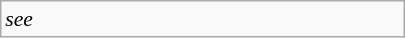<table class="wikitable" style="float:right; font-size: 0.9em; width: 270px">
<tr>
<td><em>see </em></td>
</tr>
</table>
